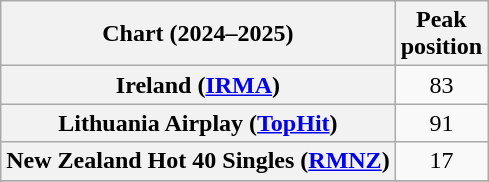<table class="wikitable sortable plainrowheaders" style="text-align:center">
<tr>
<th scope="col">Chart (2024–2025)</th>
<th scope="col">Peak<br>position</th>
</tr>
<tr>
<th scope="row">Ireland (<a href='#'>IRMA</a>)</th>
<td>83</td>
</tr>
<tr>
<th scope="row">Lithuania Airplay (<a href='#'>TopHit</a>)</th>
<td>91</td>
</tr>
<tr>
<th scope="row">New Zealand Hot 40 Singles (<a href='#'>RMNZ</a>)</th>
<td>17</td>
</tr>
<tr>
</tr>
<tr>
</tr>
<tr>
</tr>
<tr>
</tr>
<tr>
</tr>
<tr>
</tr>
</table>
